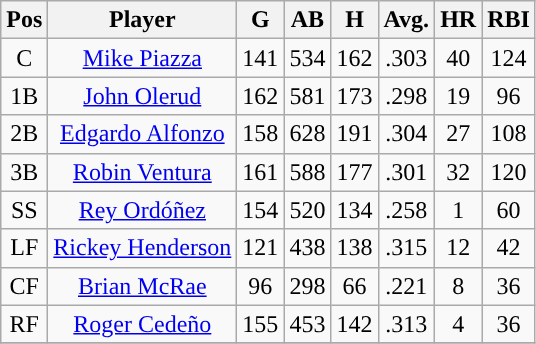<table class="wikitable sortable">
<tr>
<th>Pos</th>
<th>Player</th>
<th>G</th>
<th>AB</th>
<th>H</th>
<th>Avg.</th>
<th>HR</th>
<th>RBI</th>
</tr>
<tr style="text-align: center">
<td>C</td>
<td><a href='#'>Mike Piazza</a></td>
<td>141</td>
<td>534</td>
<td>162</td>
<td>.303</td>
<td>40</td>
<td>124</td>
</tr>
<tr style="text-align: center">
<td>1B</td>
<td><a href='#'>John Olerud</a></td>
<td>162</td>
<td>581</td>
<td>173</td>
<td>.298</td>
<td>19</td>
<td>96</td>
</tr>
<tr style="text-align: center">
<td>2B</td>
<td><a href='#'>Edgardo Alfonzo</a></td>
<td>158</td>
<td>628</td>
<td>191</td>
<td>.304</td>
<td>27</td>
<td>108</td>
</tr>
<tr style="text-align: center">
<td>3B</td>
<td><a href='#'>Robin Ventura</a></td>
<td>161</td>
<td>588</td>
<td>177</td>
<td>.301</td>
<td>32</td>
<td>120</td>
</tr>
<tr style="text-align: center">
<td>SS</td>
<td><a href='#'>Rey Ordóñez</a></td>
<td>154</td>
<td>520</td>
<td>134</td>
<td>.258</td>
<td>1</td>
<td>60</td>
</tr>
<tr style="text-align: center">
<td>LF</td>
<td><a href='#'>Rickey Henderson</a></td>
<td>121</td>
<td>438</td>
<td>138</td>
<td>.315</td>
<td>12</td>
<td>42</td>
</tr>
<tr style="text-align: center">
<td>CF</td>
<td><a href='#'>Brian McRae</a></td>
<td>96</td>
<td>298</td>
<td>66</td>
<td>.221</td>
<td>8</td>
<td>36</td>
</tr>
<tr style="text-align: center">
<td>RF</td>
<td><a href='#'>Roger Cedeño</a></td>
<td>155</td>
<td>453</td>
<td>142</td>
<td>.313</td>
<td>4</td>
<td>36</td>
</tr>
<tr>
</tr>
</table>
